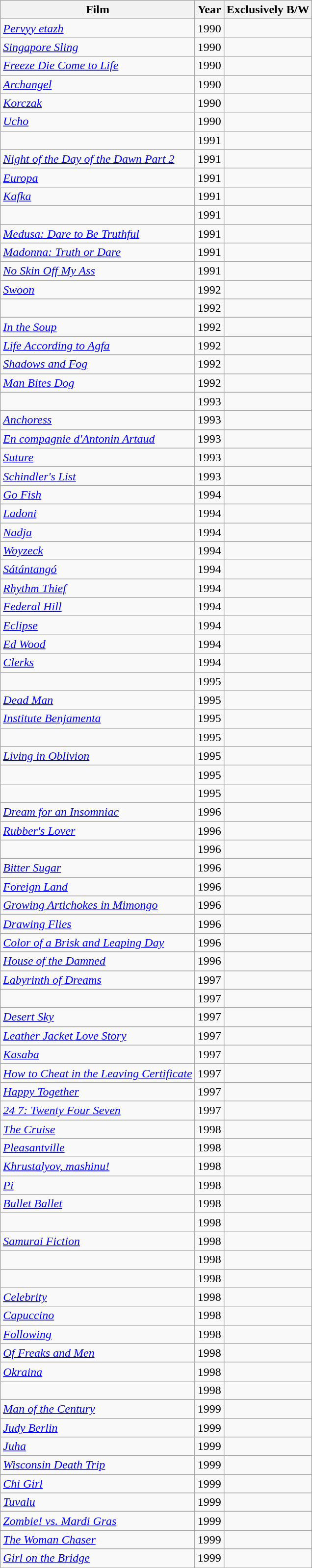<table class="wikitable sortable">
<tr>
<th>Film</th>
<th>Year</th>
<th>Exclusively B/W</th>
</tr>
<tr>
<td><em><a href='#'>Pervyy etazh</a></em></td>
<td>1990</td>
<td></td>
</tr>
<tr>
<td><em><a href='#'>Singapore Sling</a></em></td>
<td>1990</td>
<td></td>
</tr>
<tr>
<td><em><a href='#'>Freeze Die Come to Life</a></em></td>
<td>1990</td>
<td></td>
</tr>
<tr>
<td><em><a href='#'>Archangel</a></em></td>
<td>1990</td>
<td></td>
</tr>
<tr>
<td><em><a href='#'>Korczak</a></em></td>
<td>1990</td>
<td></td>
</tr>
<tr>
<td><em><a href='#'>Ucho</a></em></td>
<td>1990</td>
<td></td>
</tr>
<tr>
<td><em></em></td>
<td>1991</td>
<td></td>
</tr>
<tr>
<td><em><a href='#'>Night of the Day of the Dawn Part 2</a></em></td>
<td>1991</td>
<td></td>
</tr>
<tr>
<td><em><a href='#'>Europa</a></em></td>
<td>1991</td>
<td></td>
</tr>
<tr>
<td><em><a href='#'>Kafka</a></em></td>
<td>1991</td>
<td></td>
</tr>
<tr>
<td><em></em></td>
<td>1991</td>
<td></td>
</tr>
<tr>
<td><em><a href='#'>Medusa: Dare to Be Truthful</a></em></td>
<td>1991</td>
<td></td>
</tr>
<tr>
<td><em><a href='#'>Madonna: Truth or Dare</a></em></td>
<td>1991</td>
<td></td>
</tr>
<tr>
<td><em><a href='#'>No Skin Off My Ass</a></em></td>
<td>1991</td>
<td></td>
</tr>
<tr>
<td><em><a href='#'>Swoon</a></em></td>
<td>1992</td>
<td></td>
</tr>
<tr>
<td><em></em></td>
<td>1992</td>
<td></td>
</tr>
<tr>
<td><em><a href='#'>In the Soup</a></em></td>
<td>1992</td>
<td></td>
</tr>
<tr>
<td><em><a href='#'>Life According to Agfa</a></em></td>
<td>1992</td>
<td></td>
</tr>
<tr>
<td><em><a href='#'>Shadows and Fog</a></em></td>
<td>1992</td>
<td></td>
</tr>
<tr>
<td><em><a href='#'>Man Bites Dog</a></em></td>
<td>1992</td>
<td></td>
</tr>
<tr>
<td><em></em></td>
<td>1993</td>
<td></td>
</tr>
<tr>
<td><em><a href='#'>Anchoress</a></em></td>
<td>1993</td>
<td></td>
</tr>
<tr>
<td><em><a href='#'>En compagnie d'Antonin Artaud</a></em></td>
<td>1993</td>
<td></td>
</tr>
<tr>
<td><em><a href='#'>Suture</a></em></td>
<td>1993</td>
<td></td>
</tr>
<tr>
<td><em><a href='#'>Schindler's List</a></em></td>
<td>1993</td>
<td></td>
</tr>
<tr>
<td><em><a href='#'>Go Fish</a></em></td>
<td>1994</td>
<td></td>
</tr>
<tr>
<td><em><a href='#'>Ladoni</a></em></td>
<td>1994</td>
<td></td>
</tr>
<tr>
<td><em><a href='#'>Nadja</a></em></td>
<td>1994</td>
<td></td>
</tr>
<tr>
<td><em><a href='#'>Woyzeck</a></em></td>
<td>1994</td>
<td></td>
</tr>
<tr>
<td><em><a href='#'>Sátántangó </a></em></td>
<td>1994</td>
<td></td>
</tr>
<tr>
<td><em><a href='#'>Rhythm Thief</a></em></td>
<td>1994</td>
<td></td>
</tr>
<tr>
<td><em><a href='#'>Federal Hill</a></em></td>
<td>1994</td>
<td></td>
</tr>
<tr>
<td><em><a href='#'>Eclipse</a></em></td>
<td>1994</td>
<td></td>
</tr>
<tr>
<td><em><a href='#'>Ed Wood</a></em></td>
<td>1994</td>
<td></td>
</tr>
<tr>
<td><em><a href='#'>Clerks</a></em></td>
<td>1994</td>
<td></td>
</tr>
<tr>
<td><em></em></td>
<td>1995</td>
<td></td>
</tr>
<tr>
<td><em><a href='#'>Dead Man</a></em></td>
<td>1995</td>
<td></td>
</tr>
<tr>
<td><em><a href='#'>Institute Benjamenta</a></em></td>
<td>1995</td>
<td></td>
</tr>
<tr>
<td><em></em></td>
<td>1995</td>
<td></td>
</tr>
<tr>
<td><em><a href='#'>Living in Oblivion</a></em></td>
<td>1995</td>
<td></td>
</tr>
<tr>
<td><em></em></td>
<td>1995</td>
<td></td>
</tr>
<tr>
<td><em></em></td>
<td>1995</td>
<td></td>
</tr>
<tr>
<td><em><a href='#'>Dream for an Insomniac</a></em></td>
<td>1996</td>
<td></td>
</tr>
<tr>
<td><em><a href='#'>Rubber's Lover</a></em></td>
<td>1996</td>
<td></td>
</tr>
<tr>
<td><em></em></td>
<td>1996</td>
<td></td>
</tr>
<tr>
<td><em><a href='#'>Bitter Sugar</a></em></td>
<td>1996</td>
<td></td>
</tr>
<tr>
<td><em><a href='#'>Foreign Land</a></em></td>
<td>1996</td>
<td></td>
</tr>
<tr>
<td><em><a href='#'>Growing Artichokes in Mimongo</a></em></td>
<td>1996</td>
<td></td>
</tr>
<tr>
<td><em><a href='#'>Drawing Flies</a></em></td>
<td>1996</td>
<td></td>
</tr>
<tr>
<td><em><a href='#'>Color of a Brisk and Leaping Day</a></em></td>
<td>1996</td>
<td></td>
</tr>
<tr>
<td><em><a href='#'>House of the Damned</a></em></td>
<td>1996</td>
<td></td>
</tr>
<tr>
<td><em><a href='#'>Labyrinth of Dreams</a></em></td>
<td>1997</td>
<td></td>
</tr>
<tr>
<td><em></em></td>
<td>1997</td>
<td></td>
</tr>
<tr>
<td><em><a href='#'>Desert Sky</a></em></td>
<td>1997</td>
<td></td>
</tr>
<tr>
<td><em><a href='#'>Leather Jacket Love Story</a></em></td>
<td>1997</td>
<td></td>
</tr>
<tr>
<td><em><a href='#'>Kasaba</a></em></td>
<td>1997</td>
<td></td>
</tr>
<tr>
<td><em><a href='#'>How to Cheat in the Leaving Certificate</a></em></td>
<td>1997</td>
<td></td>
</tr>
<tr>
<td><em><a href='#'>Happy Together</a></em></td>
<td>1997</td>
<td></td>
</tr>
<tr>
<td><em><a href='#'>24 7: Twenty Four Seven</a></em></td>
<td>1997</td>
<td></td>
</tr>
<tr>
<td><em><a href='#'>The Cruise</a></em></td>
<td>1998</td>
<td></td>
</tr>
<tr>
<td><em><a href='#'>Pleasantville</a></em></td>
<td>1998</td>
<td></td>
</tr>
<tr>
<td><em><a href='#'>Khrustalyov, mashinu!</a></em></td>
<td>1998</td>
<td></td>
</tr>
<tr>
<td><em><a href='#'>Pi</a></em></td>
<td>1998</td>
<td></td>
</tr>
<tr>
<td><em><a href='#'>Bullet Ballet</a></em></td>
<td>1998</td>
<td></td>
</tr>
<tr>
<td><em></em></td>
<td>1998</td>
<td></td>
</tr>
<tr>
<td><em><a href='#'>Samurai Fiction</a></em></td>
<td>1998</td>
<td></td>
</tr>
<tr>
<td><em></em></td>
<td>1998</td>
<td></td>
</tr>
<tr>
<td><em></em></td>
<td>1998</td>
<td></td>
</tr>
<tr>
<td><em><a href='#'>Celebrity</a></em></td>
<td>1998</td>
<td></td>
</tr>
<tr>
<td><em><a href='#'>Capuccino</a></em></td>
<td>1998</td>
<td></td>
</tr>
<tr>
<td><em><a href='#'>Following</a></em></td>
<td>1998</td>
<td></td>
</tr>
<tr>
<td><em><a href='#'>Of Freaks and Men</a></em></td>
<td>1998</td>
<td></td>
</tr>
<tr>
<td><em><a href='#'>Okraina</a></em></td>
<td>1998</td>
<td></td>
</tr>
<tr>
<td><em></em></td>
<td>1998</td>
<td></td>
</tr>
<tr>
<td><em><a href='#'>Man of the Century</a></em></td>
<td>1999</td>
<td></td>
</tr>
<tr>
<td><em><a href='#'>Judy Berlin</a></em></td>
<td>1999</td>
<td></td>
</tr>
<tr>
<td><em><a href='#'>Juha</a></em></td>
<td>1999</td>
<td></td>
</tr>
<tr>
<td><em><a href='#'>Wisconsin Death Trip</a></em></td>
<td>1999</td>
<td></td>
</tr>
<tr>
<td><em><a href='#'>Chi Girl</a></em></td>
<td>1999</td>
<td></td>
</tr>
<tr>
<td><em><a href='#'>Tuvalu</a></em></td>
<td>1999</td>
<td></td>
</tr>
<tr>
<td><em><a href='#'>Zombie! vs. Mardi Gras</a></em></td>
<td>1999</td>
<td></td>
</tr>
<tr>
<td><em><a href='#'>The Woman Chaser</a></em></td>
<td>1999</td>
<td></td>
</tr>
<tr>
<td><em><a href='#'>Girl on the Bridge</a></em></td>
<td>1999</td>
<td></td>
</tr>
</table>
